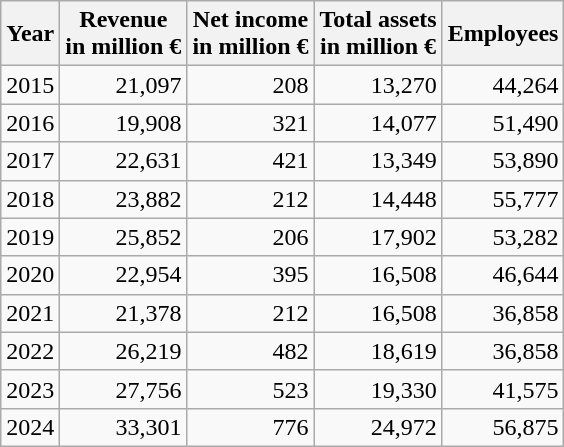<table class="wikitable float-left" style="text-align: right;">
<tr>
<th>Year</th>
<th>Revenue<br>in million €</th>
<th>Net income<br>in million €</th>
<th>Total assets<br>in million €</th>
<th>Employees</th>
</tr>
<tr>
<td>2015</td>
<td>21,097</td>
<td>208</td>
<td>13,270</td>
<td>44,264</td>
</tr>
<tr>
<td>2016</td>
<td>19,908</td>
<td>321</td>
<td>14,077</td>
<td>51,490</td>
</tr>
<tr>
<td>2017</td>
<td>22,631</td>
<td>421</td>
<td>13,349</td>
<td>53,890</td>
</tr>
<tr>
<td>2018</td>
<td>23,882</td>
<td>212</td>
<td>14,448</td>
<td>55,777</td>
</tr>
<tr>
<td>2019</td>
<td>25,852</td>
<td>206</td>
<td>17,902</td>
<td>53,282</td>
</tr>
<tr>
<td>2020</td>
<td>22,954</td>
<td>395</td>
<td>16,508</td>
<td>46,644</td>
</tr>
<tr>
<td>2021</td>
<td>21,378</td>
<td>212</td>
<td>16,508</td>
<td>36,858</td>
</tr>
<tr>
<td>2022</td>
<td>26,219</td>
<td>482</td>
<td>18,619</td>
<td>36,858</td>
</tr>
<tr>
<td>2023</td>
<td>27,756</td>
<td>523</td>
<td>19,330</td>
<td>41,575</td>
</tr>
<tr>
<td>2024</td>
<td>33,301</td>
<td>776</td>
<td>24,972</td>
<td>56,875</td>
</tr>
</table>
